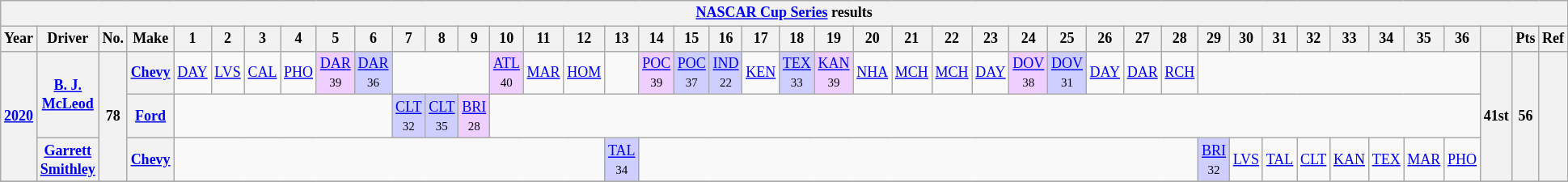<table class="wikitable" style="text-align:center; font-size:75%">
<tr>
<th colspan="45"><a href='#'>NASCAR Cup Series</a> results</th>
</tr>
<tr>
<th>Year</th>
<th>Driver</th>
<th>No.</th>
<th>Make</th>
<th>1</th>
<th>2</th>
<th>3</th>
<th>4</th>
<th>5</th>
<th>6</th>
<th>7</th>
<th>8</th>
<th>9</th>
<th>10</th>
<th>11</th>
<th>12</th>
<th>13</th>
<th>14</th>
<th>15</th>
<th>16</th>
<th>17</th>
<th>18</th>
<th>19</th>
<th>20</th>
<th>21</th>
<th>22</th>
<th>23</th>
<th>24</th>
<th>25</th>
<th>26</th>
<th>27</th>
<th>28</th>
<th>29</th>
<th>30</th>
<th>31</th>
<th>32</th>
<th>33</th>
<th>34</th>
<th>35</th>
<th>36</th>
<th></th>
<th>Pts</th>
<th>Ref</th>
</tr>
<tr>
<th rowspan=3><a href='#'>2020</a></th>
<th rowspan=2><a href='#'>B. J. McLeod</a></th>
<th rowspan=3>78</th>
<th><a href='#'>Chevy</a></th>
<td><a href='#'>DAY</a></td>
<td><a href='#'>LVS</a></td>
<td><a href='#'>CAL</a></td>
<td><a href='#'>PHO</a></td>
<td style="background:#EFCFFF;"><a href='#'>DAR</a><br><small>39</small></td>
<td style="background:#CFCFFF;"><a href='#'>DAR</a><br><small>36</small></td>
<td colspan=3></td>
<td style="background:#EFCFFF;"><a href='#'>ATL</a><br><small>40</small></td>
<td><a href='#'>MAR</a></td>
<td><a href='#'>HOM</a></td>
<td colspan=1></td>
<td style="background:#EFCFFF;"><a href='#'>POC</a><br><small>39</small></td>
<td style="background:#CFCFFF;"><a href='#'>POC</a><br><small>37</small></td>
<td style="background:#CFCFFF;"><a href='#'>IND</a><br><small>22</small></td>
<td><a href='#'>KEN</a></td>
<td style="background:#CFCFFF;"><a href='#'>TEX</a><br><small>33</small></td>
<td style="background:#EFCFFF;"><a href='#'>KAN</a><br><small>39</small></td>
<td><a href='#'>NHA</a></td>
<td><a href='#'>MCH</a></td>
<td><a href='#'>MCH</a></td>
<td><a href='#'>DAY</a></td>
<td style="background:#EFCFFF;"><a href='#'>DOV</a><br><small>38</small></td>
<td style="background:#CFCFFF;"><a href='#'>DOV</a><br><small>31</small></td>
<td><a href='#'>DAY</a></td>
<td><a href='#'>DAR</a></td>
<td><a href='#'>RCH</a></td>
<td colspan=8></td>
<th rowspan=3>41st</th>
<th rowspan=3>56</th>
<th rowspan=3></th>
</tr>
<tr>
<th><a href='#'>Ford</a></th>
<td colspan=6></td>
<td style="background:#CFCFFF;"><a href='#'>CLT</a><br><small>32</small></td>
<td style="background:#CFCFFF;"><a href='#'>CLT</a><br><small>35</small></td>
<td style="background:#EFCFFF;"><a href='#'>BRI</a><br><small>28</small></td>
<td colspan=27></td>
</tr>
<tr>
<th><a href='#'>Garrett Smithley</a></th>
<th><a href='#'>Chevy</a></th>
<td colspan=12></td>
<td style="background:#CFCFFF;"><a href='#'>TAL</a><br><small>34</small></td>
<td colspan=15></td>
<td style="background:#CFCFFF;"><a href='#'>BRI</a><br><small>32</small></td>
<td><a href='#'>LVS</a></td>
<td><a href='#'>TAL</a></td>
<td><a href='#'>CLT</a></td>
<td><a href='#'>KAN</a></td>
<td><a href='#'>TEX</a></td>
<td><a href='#'>MAR</a></td>
<td><a href='#'>PHO</a></td>
</tr>
<tr>
</tr>
</table>
